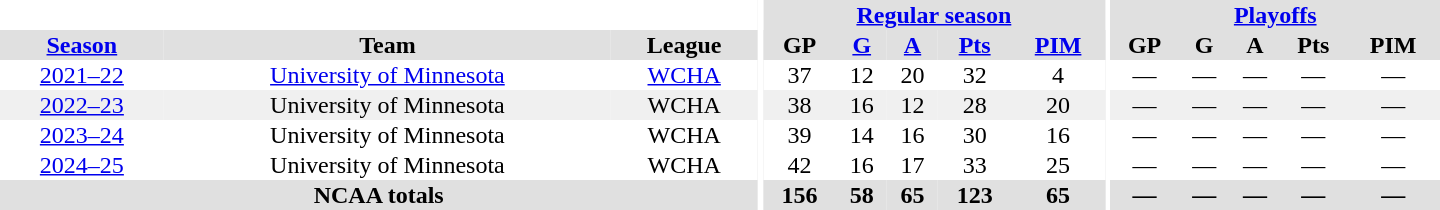<table border="0" cellpadding="1" cellspacing="0" style="text-align:center; width:60em">
<tr bgcolor="#e0e0e0">
<th colspan="3" bgcolor="#ffffff"></th>
<th rowspan="97" bgcolor="#ffffff"></th>
<th colspan="5"><a href='#'>Regular season</a></th>
<th rowspan="97" bgcolor="#ffffff"></th>
<th colspan="5"><a href='#'>Playoffs</a></th>
</tr>
<tr bgcolor="#e0e0e0">
<th><a href='#'>Season</a></th>
<th>Team</th>
<th>League</th>
<th>GP</th>
<th><a href='#'>G</a></th>
<th><a href='#'>A</a></th>
<th><a href='#'>Pts</a></th>
<th><a href='#'>PIM</a></th>
<th>GP</th>
<th>G</th>
<th>A</th>
<th>Pts</th>
<th>PIM</th>
</tr>
<tr>
<td><a href='#'>2021–22</a></td>
<td><a href='#'>University of Minnesota</a></td>
<td><a href='#'>WCHA</a></td>
<td>37</td>
<td>12</td>
<td>20</td>
<td>32</td>
<td>4</td>
<td>—</td>
<td>—</td>
<td>—</td>
<td>—</td>
<td>—</td>
</tr>
<tr bgcolor="#f0f0f0">
<td><a href='#'>2022–23</a></td>
<td>University of Minnesota</td>
<td>WCHA</td>
<td>38</td>
<td>16</td>
<td>12</td>
<td>28</td>
<td>20</td>
<td>—</td>
<td>—</td>
<td>—</td>
<td>—</td>
<td>—</td>
</tr>
<tr>
<td><a href='#'>2023–24</a></td>
<td>University of Minnesota</td>
<td>WCHA</td>
<td>39</td>
<td>14</td>
<td>16</td>
<td>30</td>
<td>16</td>
<td>—</td>
<td>—</td>
<td>—</td>
<td>—</td>
<td>—</td>
</tr>
<tr>
<td><a href='#'>2024–25</a></td>
<td>University of Minnesota</td>
<td>WCHA</td>
<td>42</td>
<td>16</td>
<td>17</td>
<td>33</td>
<td>25</td>
<td>—</td>
<td>—</td>
<td>—</td>
<td>—</td>
<td>—</td>
</tr>
<tr bgcolor="#e0e0e0">
<th colspan="3">NCAA totals</th>
<th>156</th>
<th>58</th>
<th>65</th>
<th>123</th>
<th>65</th>
<th>—</th>
<th>—</th>
<th>—</th>
<th>—</th>
<th>—</th>
</tr>
</table>
